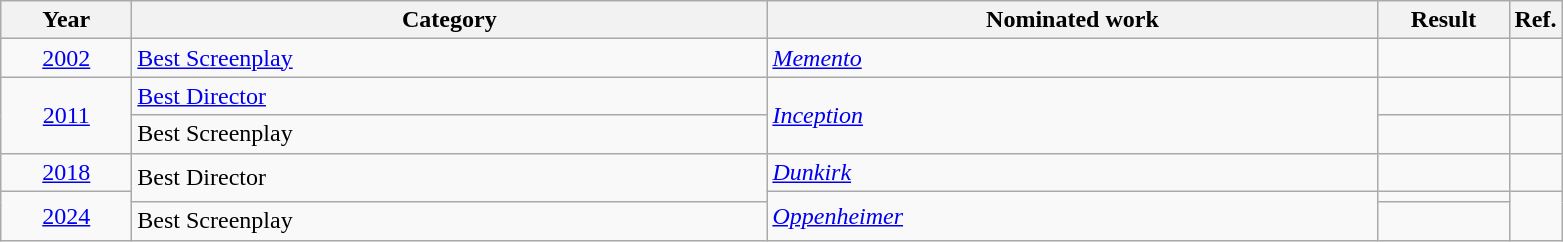<table class=wikitable>
<tr>
<th scope="col" style="width:5em;">Year</th>
<th scope="col" style="width:26em;">Category</th>
<th scope="col" style="width:25em;">Nominated work</th>
<th scope="col" style="width:5em;">Result</th>
<th>Ref.</th>
</tr>
<tr>
<td style="text-align:center;"><a href='#'>2002</a></td>
<td style="text-align:left;"><a href='#'>Best Screenplay</a></td>
<td><em><a href='#'>Memento</a></em></td>
<td></td>
<td></td>
</tr>
<tr>
<td style="text-align:center;", rowspan=2><a href='#'>2011</a></td>
<td style="text-align:left;"><a href='#'>Best Director</a></td>
<td rowspan=2><em><a href='#'>Inception</a></em></td>
<td></td>
<td></td>
</tr>
<tr>
<td style="text-align:left;">Best Screenplay</td>
<td></td>
<td></td>
</tr>
<tr>
<td style="text-align:center;",><a href='#'>2018</a></td>
<td rowspan="2" style="text-align:left;">Best Director</td>
<td><em><a href='#'>Dunkirk</a></em></td>
<td></td>
<td></td>
</tr>
<tr>
<td rowspan="2" style="text-align:center;" ,><a href='#'>2024</a></td>
<td rowspan="2"><a href='#'><em>Oppenheimer</em></a></td>
<td></td>
<td rowspan="2"></td>
</tr>
<tr>
<td>Best Screenplay</td>
<td></td>
</tr>
</table>
